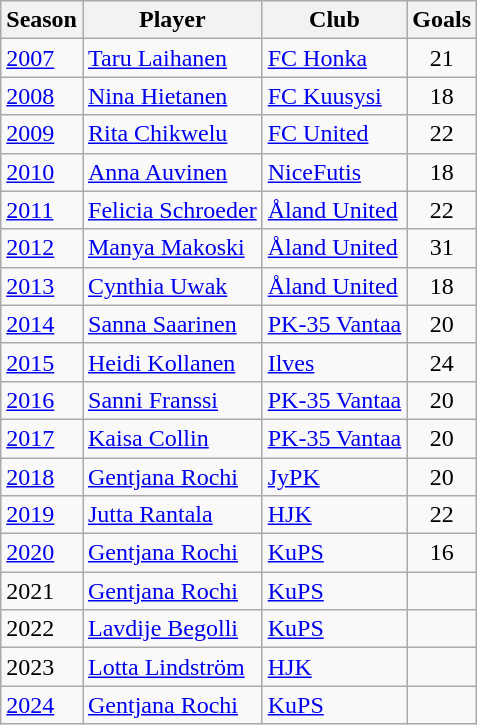<table class="wikitable" style="margin: 0;">
<tr>
<th>Season</th>
<th>Player</th>
<th>Club</th>
<th>Goals</th>
</tr>
<tr>
<td><a href='#'>2007</a></td>
<td> <a href='#'>Taru Laihanen</a></td>
<td><a href='#'>FC Honka</a></td>
<td align=center>21</td>
</tr>
<tr>
<td><a href='#'>2008</a></td>
<td> <a href='#'>Nina Hietanen</a></td>
<td><a href='#'>FC Kuusysi</a></td>
<td align=center>18</td>
</tr>
<tr>
<td><a href='#'>2009</a></td>
<td> <a href='#'>Rita Chikwelu</a></td>
<td><a href='#'>FC United</a></td>
<td align=center>22</td>
</tr>
<tr>
<td><a href='#'>2010</a></td>
<td> <a href='#'>Anna Auvinen</a></td>
<td><a href='#'>NiceFutis</a></td>
<td align=center>18</td>
</tr>
<tr>
<td><a href='#'>2011</a></td>
<td> <a href='#'>Felicia Schroeder</a></td>
<td><a href='#'>Åland United</a></td>
<td align=center>22</td>
</tr>
<tr>
<td><a href='#'>2012</a></td>
<td> <a href='#'>Manya Makoski</a></td>
<td><a href='#'>Åland United</a></td>
<td align=center>31</td>
</tr>
<tr>
<td><a href='#'>2013</a></td>
<td> <a href='#'>Cynthia Uwak</a></td>
<td><a href='#'>Åland United</a></td>
<td align=center>18</td>
</tr>
<tr>
<td><a href='#'>2014</a></td>
<td> <a href='#'>Sanna Saarinen</a></td>
<td><a href='#'>PK-35 Vantaa</a></td>
<td align="center">20</td>
</tr>
<tr>
<td><a href='#'>2015</a></td>
<td> <a href='#'>Heidi Kollanen</a></td>
<td><a href='#'>Ilves</a></td>
<td align=center>24</td>
</tr>
<tr>
<td><a href='#'>2016</a></td>
<td> <a href='#'>Sanni Franssi</a></td>
<td><a href='#'>PK-35 Vantaa</a></td>
<td align="center">20</td>
</tr>
<tr>
<td><a href='#'>2017</a></td>
<td> <a href='#'>Kaisa Collin</a></td>
<td><a href='#'>PK-35 Vantaa</a></td>
<td align="center">20</td>
</tr>
<tr>
<td><a href='#'>2018</a></td>
<td> <a href='#'>Gentjana Rochi</a></td>
<td><a href='#'>JyPK</a></td>
<td align=center>20</td>
</tr>
<tr>
<td><a href='#'>2019</a></td>
<td> <a href='#'>Jutta Rantala</a></td>
<td><a href='#'>HJK</a></td>
<td align=center>22</td>
</tr>
<tr>
<td><a href='#'>2020</a></td>
<td> <a href='#'>Gentjana Rochi</a></td>
<td><a href='#'>KuPS</a></td>
<td align=center>16</td>
</tr>
<tr>
<td>2021</td>
<td> <a href='#'>Gentjana Rochi</a></td>
<td><a href='#'>KuPS</a></td>
<td></td>
</tr>
<tr>
<td>2022</td>
<td> <a href='#'>Lavdije Begolli</a></td>
<td><a href='#'>KuPS</a></td>
<td></td>
</tr>
<tr>
<td>2023</td>
<td> <a href='#'>Lotta Lindström</a></td>
<td><a href='#'>HJK</a></td>
<td></td>
</tr>
<tr>
<td><a href='#'>2024</a></td>
<td> <a href='#'>Gentjana Rochi</a></td>
<td><a href='#'>KuPS</a></td>
<td></td>
</tr>
</table>
